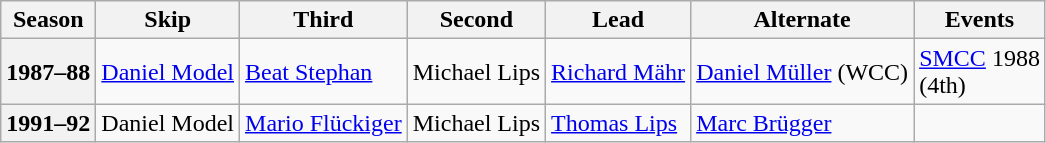<table class="wikitable">
<tr>
<th scope="col">Season</th>
<th scope="col">Skip</th>
<th scope="col">Third</th>
<th scope="col">Second</th>
<th scope="col">Lead</th>
<th scope="col">Alternate</th>
<th scope="col">Events</th>
</tr>
<tr>
<th scope="row">1987–88</th>
<td><a href='#'>Daniel Model</a></td>
<td><a href='#'>Beat Stephan</a></td>
<td>Michael Lips</td>
<td><a href='#'>Richard Mähr</a></td>
<td><a href='#'>Daniel Müller</a> (WCC)</td>
<td><a href='#'>SMCC</a> 1988 <br> (4th)</td>
</tr>
<tr>
<th scope="row">1991–92</th>
<td>Daniel Model</td>
<td><a href='#'>Mario Flückiger</a></td>
<td>Michael Lips</td>
<td><a href='#'>Thomas Lips</a></td>
<td><a href='#'>Marc Brügger</a></td>
<td> </td>
</tr>
</table>
